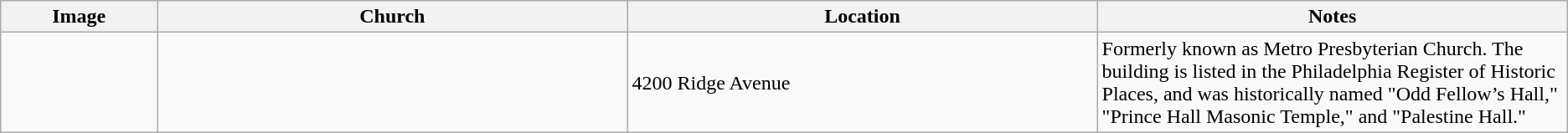<table class="wikitable">
<tr>
<th width="10%">Image</th>
<th width="30%">Church</th>
<th width="30%">Location</th>
<th width="30%">Notes</th>
</tr>
<tr>
<td></td>
<td></td>
<td>4200 Ridge Avenue</td>
<td>Formerly known as Metro Presbyterian Church. The building is listed in the Philadelphia Register of Historic Places, and was historically named "Odd Fellow’s Hall," "Prince Hall Masonic Temple," and "Palestine Hall."</td>
</tr>
</table>
